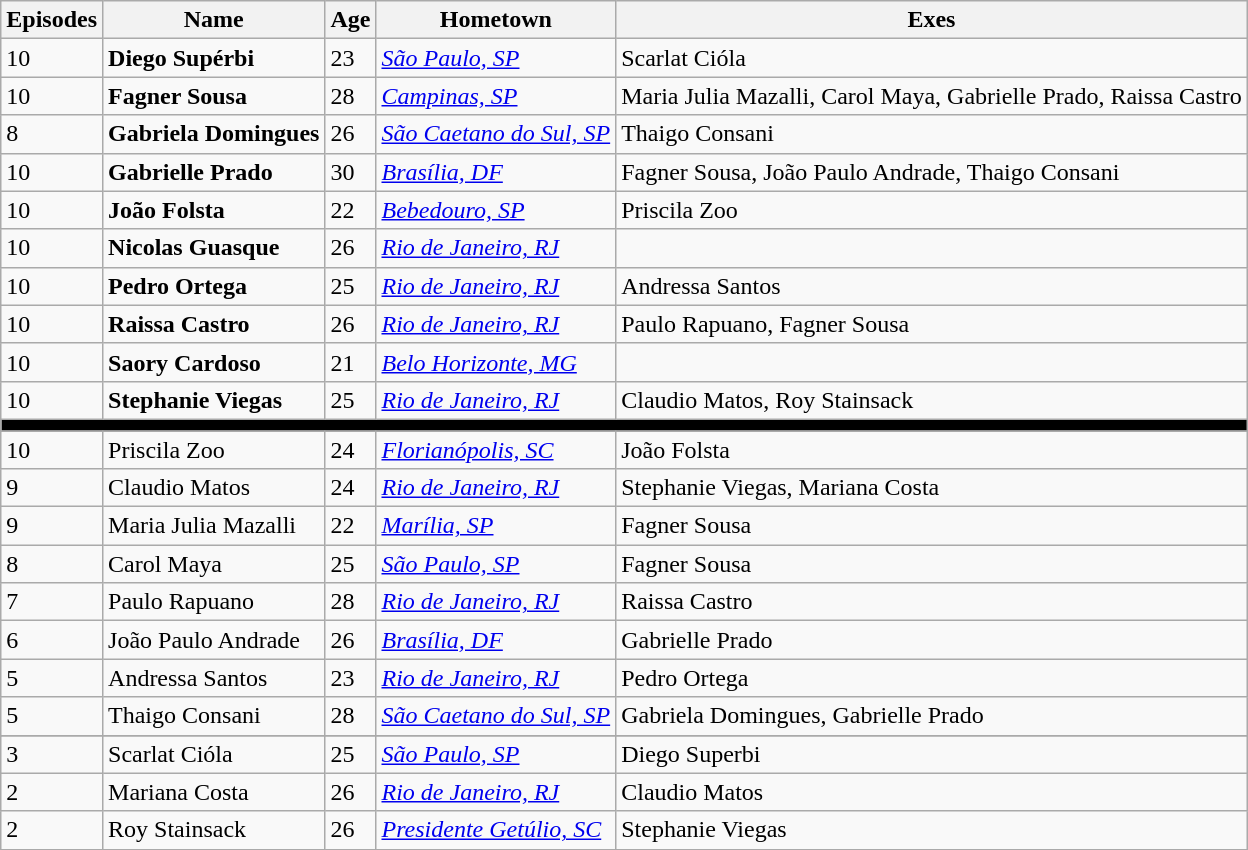<table class="wikitable sortable">
<tr>
<th>Episodes</th>
<th>Name</th>
<th>Age</th>
<th>Hometown</th>
<th>Exes</th>
</tr>
<tr>
<td>10</td>
<td><strong>Diego Supérbi</strong></td>
<td>23</td>
<td><em><a href='#'>São Paulo, SP</a></em></td>
<td>Scarlat Cióla</td>
</tr>
<tr>
<td>10</td>
<td><strong>Fagner Sousa</strong></td>
<td>28</td>
<td><em><a href='#'>Campinas, SP</a></em></td>
<td>Maria Julia Mazalli, Carol Maya, Gabrielle Prado, Raissa Castro</td>
</tr>
<tr>
<td>8</td>
<td><strong>Gabriela Domingues</strong></td>
<td>26</td>
<td><em><a href='#'>São Caetano do Sul, SP</a></em></td>
<td>Thaigo Consani</td>
</tr>
<tr>
<td>10</td>
<td><strong>Gabrielle Prado</strong></td>
<td>30</td>
<td><em><a href='#'>Brasília, DF</a></em></td>
<td>Fagner Sousa, João Paulo Andrade, Thaigo Consani</td>
</tr>
<tr>
<td>10</td>
<td><strong>João Folsta</strong></td>
<td>22</td>
<td><em><a href='#'>Bebedouro, SP</a></em></td>
<td>Priscila Zoo</td>
</tr>
<tr>
<td>10</td>
<td><strong>Nicolas Guasque</strong></td>
<td>26</td>
<td><em><a href='#'>Rio de Janeiro, RJ</a></em></td>
<td></td>
</tr>
<tr>
<td>10</td>
<td><strong>Pedro Ortega</strong></td>
<td>25</td>
<td><em><a href='#'>Rio de Janeiro, RJ</a></em></td>
<td>Andressa Santos</td>
</tr>
<tr>
<td>10</td>
<td><strong>Raissa Castro</strong></td>
<td>26</td>
<td><em><a href='#'>Rio de Janeiro, RJ</a></em></td>
<td>Paulo Rapuano, Fagner Sousa</td>
</tr>
<tr>
<td>10</td>
<td><strong>Saory Cardoso</strong></td>
<td>21</td>
<td><em><a href='#'>Belo Horizonte, MG</a></em></td>
<td></td>
</tr>
<tr>
<td>10</td>
<td><strong>Stephanie Viegas</strong></td>
<td>25</td>
<td><em><a href='#'>Rio de Janeiro, RJ</a></em></td>
<td>Claudio Matos, Roy Stainsack</td>
</tr>
<tr>
<th style="background:#000;" colspan="6"></th>
</tr>
<tr>
<td>10</td>
<td>Priscila Zoo</td>
<td>24</td>
<td><em><a href='#'>Florianópolis, SC</a></em></td>
<td>João Folsta</td>
</tr>
<tr>
<td>9</td>
<td>Claudio Matos</td>
<td>24</td>
<td><em><a href='#'>Rio de Janeiro, RJ</a></em></td>
<td>Stephanie Viegas, Mariana Costa</td>
</tr>
<tr>
<td>9</td>
<td>Maria Julia Mazalli</td>
<td>22</td>
<td><em><a href='#'>Marília, SP</a></em></td>
<td>Fagner Sousa</td>
</tr>
<tr>
<td>8</td>
<td>Carol Maya</td>
<td>25</td>
<td><em><a href='#'>São Paulo, SP</a></em></td>
<td>Fagner Sousa</td>
</tr>
<tr>
<td>7</td>
<td>Paulo Rapuano</td>
<td>28</td>
<td><em><a href='#'>Rio de Janeiro, RJ</a></em></td>
<td>Raissa Castro</td>
</tr>
<tr>
<td>6</td>
<td>João Paulo Andrade</td>
<td>26</td>
<td><em><a href='#'>Brasília, DF</a></em></td>
<td>Gabrielle  Prado</td>
</tr>
<tr>
<td>5</td>
<td>Andressa Santos</td>
<td>23</td>
<td><em><a href='#'>Rio de Janeiro, RJ</a></em></td>
<td>Pedro Ortega</td>
</tr>
<tr>
<td>5</td>
<td>Thaigo Consani</td>
<td>28</td>
<td><em><a href='#'>São Caetano do Sul, SP</a></em></td>
<td>Gabriela Domingues, Gabrielle Prado</td>
</tr>
<tr>
</tr>
<tr>
<td>3</td>
<td>Scarlat Cióla</td>
<td>25</td>
<td><em><a href='#'>São Paulo, SP</a></em></td>
<td>Diego Superbi</td>
</tr>
<tr>
<td>2</td>
<td>Mariana Costa</td>
<td>26</td>
<td><em><a href='#'>Rio de Janeiro, RJ</a></em></td>
<td>Claudio Matos</td>
</tr>
<tr>
<td>2</td>
<td>Roy Stainsack</td>
<td>26</td>
<td><em><a href='#'>Presidente Getúlio, SC</a></em></td>
<td>Stephanie Viegas</td>
</tr>
<tr>
</tr>
</table>
